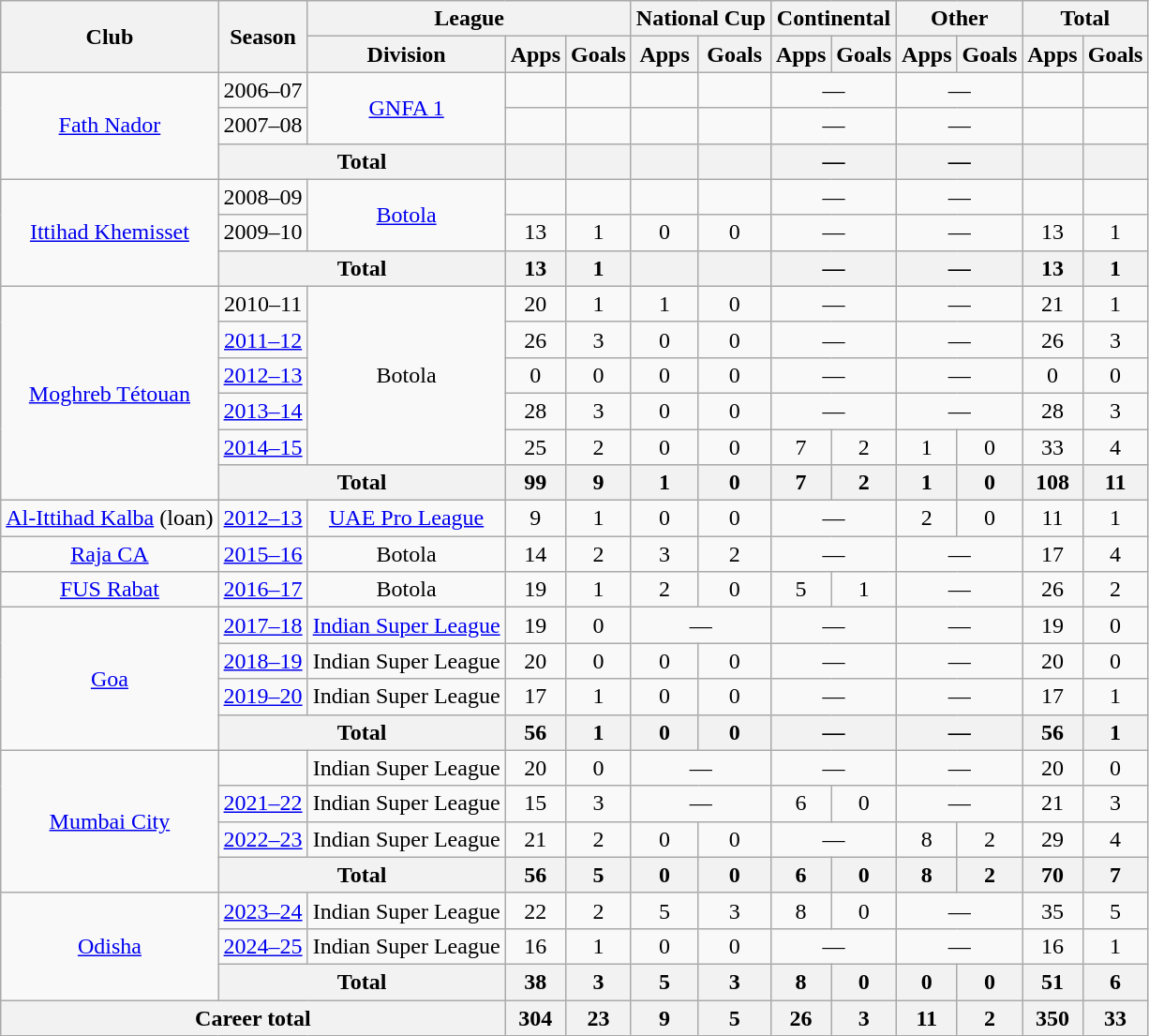<table class="wikitable" style="text-align: center;">
<tr>
<th rowspan="2">Club</th>
<th rowspan="2">Season</th>
<th colspan="3">League</th>
<th colspan="2">National Cup</th>
<th colspan="2">Continental</th>
<th colspan="2">Other</th>
<th colspan="2">Total</th>
</tr>
<tr>
<th>Division</th>
<th>Apps</th>
<th>Goals</th>
<th>Apps</th>
<th>Goals</th>
<th>Apps</th>
<th>Goals</th>
<th>Apps</th>
<th>Goals</th>
<th>Apps</th>
<th>Goals</th>
</tr>
<tr>
<td rowspan="3"><a href='#'>Fath Nador</a></td>
<td>2006–07</td>
<td rowspan="2"><a href='#'>GNFA 1</a></td>
<td></td>
<td></td>
<td></td>
<td></td>
<td colspan="2">—</td>
<td colspan="2">—</td>
<td></td>
<td></td>
</tr>
<tr>
<td>2007–08</td>
<td></td>
<td></td>
<td></td>
<td></td>
<td colspan="2">—</td>
<td colspan="2">—</td>
<td></td>
<td></td>
</tr>
<tr>
<th colspan="2">Total</th>
<th></th>
<th></th>
<th></th>
<th></th>
<th colspan="2">—</th>
<th colspan="2">—</th>
<th></th>
<th></th>
</tr>
<tr>
<td rowspan="3"><a href='#'>Ittihad Khemisset</a></td>
<td>2008–09</td>
<td rowspan="2"><a href='#'>Botola</a></td>
<td></td>
<td></td>
<td></td>
<td></td>
<td colspan="2">—</td>
<td colspan="2">—</td>
<td></td>
<td></td>
</tr>
<tr>
<td>2009–10</td>
<td>13</td>
<td>1</td>
<td>0</td>
<td>0</td>
<td colspan="2">—</td>
<td colspan="2">—</td>
<td>13</td>
<td>1</td>
</tr>
<tr>
<th colspan="2">Total</th>
<th>13</th>
<th>1</th>
<th></th>
<th></th>
<th colspan="2">—</th>
<th colspan="2">—</th>
<th>13</th>
<th>1</th>
</tr>
<tr>
<td rowspan="6"><a href='#'>Moghreb Tétouan</a></td>
<td>2010–11</td>
<td rowspan="5">Botola</td>
<td>20</td>
<td>1</td>
<td>1</td>
<td>0</td>
<td colspan="2">—</td>
<td colspan="2">—</td>
<td>21</td>
<td>1</td>
</tr>
<tr>
<td><a href='#'>2011–12</a></td>
<td>26</td>
<td>3</td>
<td>0</td>
<td>0</td>
<td colspan="2">—</td>
<td colspan="2">—</td>
<td>26</td>
<td>3</td>
</tr>
<tr>
<td><a href='#'>2012–13</a></td>
<td>0</td>
<td>0</td>
<td>0</td>
<td>0</td>
<td colspan="2">—</td>
<td colspan="2">—</td>
<td>0</td>
<td>0</td>
</tr>
<tr>
<td><a href='#'>2013–14</a></td>
<td>28</td>
<td>3</td>
<td>0</td>
<td>0</td>
<td colspan="2">—</td>
<td colspan="2">—</td>
<td>28</td>
<td>3</td>
</tr>
<tr>
<td><a href='#'>2014–15</a></td>
<td>25</td>
<td>2</td>
<td>0</td>
<td>0</td>
<td>7</td>
<td>2</td>
<td>1</td>
<td>0</td>
<td>33</td>
<td>4</td>
</tr>
<tr>
<th colspan="2">Total</th>
<th>99</th>
<th>9</th>
<th>1</th>
<th>0</th>
<th>7</th>
<th>2</th>
<th>1</th>
<th>0</th>
<th>108</th>
<th>11</th>
</tr>
<tr>
<td><a href='#'>Al-Ittihad Kalba</a> (loan)</td>
<td><a href='#'>2012–13</a></td>
<td><a href='#'>UAE Pro League</a></td>
<td>9</td>
<td>1</td>
<td>0</td>
<td>0</td>
<td colspan="2">—</td>
<td>2</td>
<td>0</td>
<td>11</td>
<td>1</td>
</tr>
<tr>
<td><a href='#'>Raja CA</a></td>
<td><a href='#'>2015–16</a></td>
<td>Botola</td>
<td>14</td>
<td>2</td>
<td>3</td>
<td>2</td>
<td colspan="2">—</td>
<td colspan="2">—</td>
<td>17</td>
<td>4</td>
</tr>
<tr>
<td><a href='#'>FUS Rabat</a></td>
<td><a href='#'>2016–17</a></td>
<td>Botola</td>
<td>19</td>
<td>1</td>
<td>2</td>
<td>0</td>
<td>5</td>
<td>1</td>
<td colspan="2">—</td>
<td>26</td>
<td>2</td>
</tr>
<tr>
<td rowspan="4"><a href='#'>Goa</a></td>
<td><a href='#'>2017–18</a></td>
<td><a href='#'>Indian Super League</a></td>
<td>19</td>
<td>0</td>
<td colspan="2">—</td>
<td colspan="2">—</td>
<td colspan="2">—</td>
<td>19</td>
<td>0</td>
</tr>
<tr>
<td><a href='#'>2018–19</a></td>
<td>Indian Super League</td>
<td>20</td>
<td>0</td>
<td>0</td>
<td>0</td>
<td colspan="2">—</td>
<td colspan="2">—</td>
<td>20</td>
<td>0</td>
</tr>
<tr>
<td><a href='#'>2019–20</a></td>
<td>Indian Super League</td>
<td>17</td>
<td>1</td>
<td>0</td>
<td>0</td>
<td colspan="2">—</td>
<td colspan="2">—</td>
<td>17</td>
<td>1</td>
</tr>
<tr>
<th colspan="2">Total</th>
<th>56</th>
<th>1</th>
<th>0</th>
<th>0</th>
<th colspan="2">—</th>
<th colspan="2">—</th>
<th>56</th>
<th>1</th>
</tr>
<tr>
<td rowspan="4"><a href='#'>Mumbai City</a></td>
<td></td>
<td>Indian Super League</td>
<td>20</td>
<td>0</td>
<td colspan="2">—</td>
<td colspan="2">—</td>
<td colspan="2">—</td>
<td>20</td>
<td>0</td>
</tr>
<tr>
<td><a href='#'>2021–22</a></td>
<td>Indian Super League</td>
<td>15</td>
<td>3</td>
<td colspan="2">—</td>
<td>6</td>
<td>0</td>
<td colspan="2">—</td>
<td>21</td>
<td>3</td>
</tr>
<tr>
<td><a href='#'>2022–23</a></td>
<td>Indian Super League</td>
<td>21</td>
<td>2</td>
<td>0</td>
<td>0</td>
<td colspan="2">—</td>
<td>8</td>
<td>2</td>
<td>29</td>
<td>4</td>
</tr>
<tr>
<th colspan="2">Total</th>
<th>56</th>
<th>5</th>
<th>0</th>
<th>0</th>
<th>6</th>
<th>0</th>
<th>8</th>
<th>2</th>
<th>70</th>
<th>7</th>
</tr>
<tr>
<td rowspan="3"><a href='#'>Odisha</a></td>
<td><a href='#'>2023–24</a></td>
<td>Indian Super League</td>
<td>22</td>
<td>2</td>
<td>5</td>
<td>3</td>
<td>8</td>
<td>0</td>
<td colspan="2">—</td>
<td>35</td>
<td>5</td>
</tr>
<tr>
<td><a href='#'>2024–25</a></td>
<td>Indian Super League</td>
<td>16</td>
<td>1</td>
<td>0</td>
<td>0</td>
<td colspan="2">—</td>
<td colspan="2">—</td>
<td>16</td>
<td>1</td>
</tr>
<tr>
<th colspan="2">Total</th>
<th>38</th>
<th>3</th>
<th>5</th>
<th>3</th>
<th>8</th>
<th>0</th>
<th>0</th>
<th>0</th>
<th>51</th>
<th>6</th>
</tr>
<tr>
<th colspan="3">Career total</th>
<th>304</th>
<th>23</th>
<th>9</th>
<th>5</th>
<th>26</th>
<th>3</th>
<th>11</th>
<th>2</th>
<th>350</th>
<th>33</th>
</tr>
</table>
